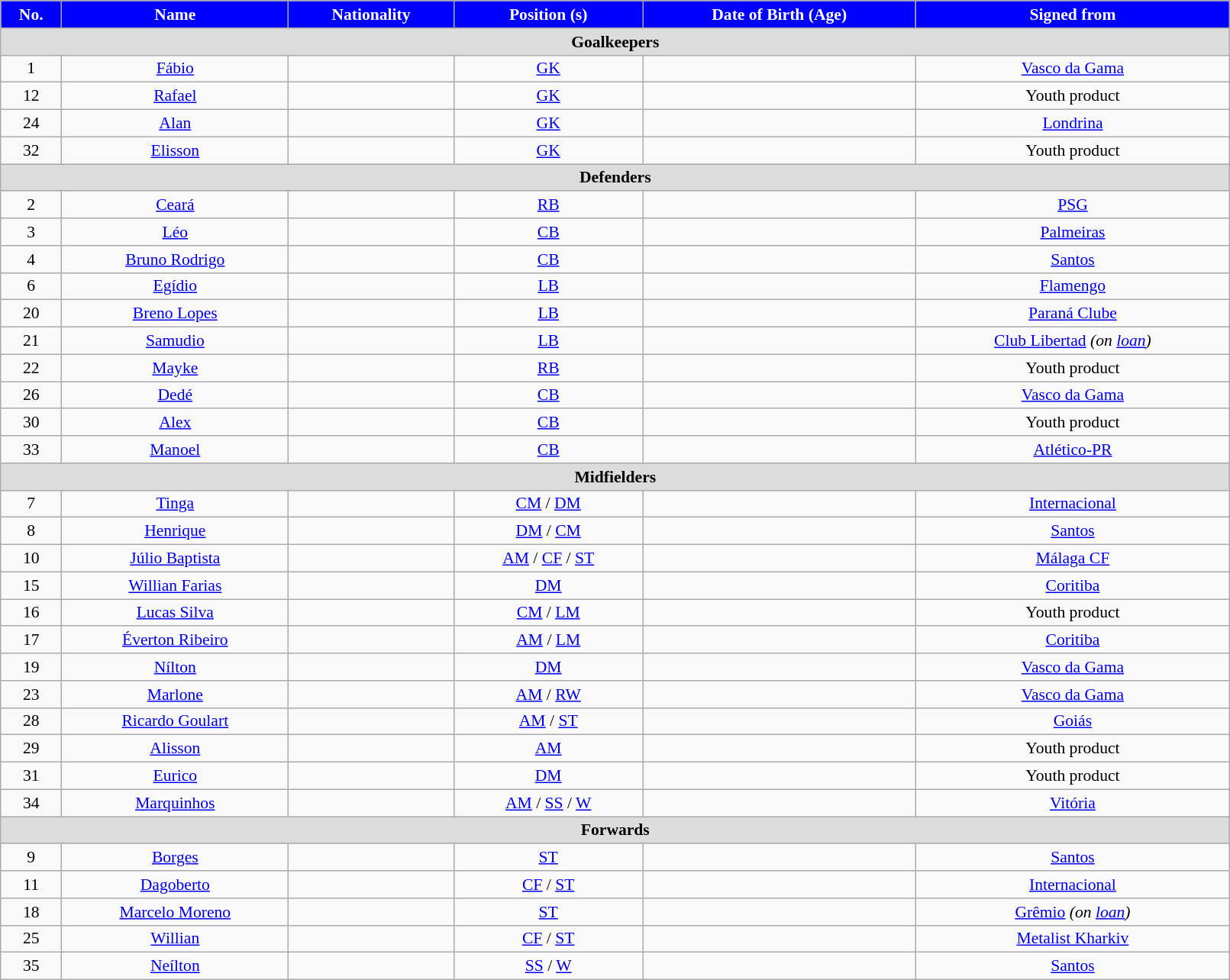<table class="wikitable" style="text-align:center; font-size:90%; width:85%;">
<tr>
<th style="background:#00f; color:white; text-align:center;">No.</th>
<th style="background:#00f; color:white; text-align:center;">Name</th>
<th style="background:#00f; color:white; text-align:center;">Nationality</th>
<th style="background:#00f; color:white; text-align:center;">Position (s)</th>
<th style="background:#00f; color:white; text-align:center;">Date of Birth (Age)</th>
<th style="background:#00f; color:white; text-align:center;">Signed from</th>
</tr>
<tr>
<th colspan=6 style="background:#dcdcdc; text-align:center;">Goalkeepers</th>
</tr>
<tr>
<td>1</td>
<td><a href='#'>Fábio</a></td>
<td></td>
<td><a href='#'>GK</a></td>
<td></td>
<td> <a href='#'>Vasco da Gama</a></td>
</tr>
<tr>
<td>12</td>
<td><a href='#'>Rafael</a></td>
<td></td>
<td><a href='#'>GK</a></td>
<td></td>
<td>Youth product</td>
</tr>
<tr>
<td>24</td>
<td><a href='#'>Alan</a></td>
<td></td>
<td><a href='#'>GK</a></td>
<td></td>
<td> <a href='#'>Londrina</a></td>
</tr>
<tr>
<td>32</td>
<td><a href='#'>Elisson</a></td>
<td></td>
<td><a href='#'>GK</a></td>
<td></td>
<td>Youth product</td>
</tr>
<tr>
<th colspan=6 style="background:#dcdcdc; text-align:center;">Defenders</th>
</tr>
<tr>
<td>2</td>
<td><a href='#'>Ceará</a></td>
<td></td>
<td><a href='#'>RB</a></td>
<td></td>
<td> <a href='#'>PSG</a></td>
</tr>
<tr>
<td>3</td>
<td><a href='#'>Léo</a></td>
<td></td>
<td><a href='#'>CB</a></td>
<td></td>
<td> <a href='#'>Palmeiras</a></td>
</tr>
<tr>
<td>4</td>
<td><a href='#'>Bruno Rodrigo</a></td>
<td></td>
<td><a href='#'>CB</a></td>
<td></td>
<td> <a href='#'>Santos</a></td>
</tr>
<tr>
<td>6</td>
<td><a href='#'>Egídio</a></td>
<td></td>
<td><a href='#'>LB</a></td>
<td></td>
<td> <a href='#'>Flamengo</a></td>
</tr>
<tr>
<td>20</td>
<td><a href='#'>Breno Lopes</a></td>
<td></td>
<td><a href='#'>LB</a></td>
<td></td>
<td> <a href='#'>Paraná Clube</a></td>
</tr>
<tr>
<td>21</td>
<td><a href='#'>Samudio</a></td>
<td></td>
<td><a href='#'>LB</a></td>
<td></td>
<td> <a href='#'>Club Libertad</a> <em>(on <a href='#'>loan</a>)</em></td>
</tr>
<tr>
<td>22</td>
<td><a href='#'>Mayke</a></td>
<td></td>
<td><a href='#'>RB</a></td>
<td></td>
<td>Youth product</td>
</tr>
<tr>
<td>26</td>
<td><a href='#'>Dedé</a></td>
<td></td>
<td><a href='#'>CB</a></td>
<td></td>
<td> <a href='#'>Vasco da Gama</a></td>
</tr>
<tr>
<td>30</td>
<td><a href='#'>Alex</a></td>
<td></td>
<td><a href='#'>CB</a></td>
<td></td>
<td>Youth product</td>
</tr>
<tr>
<td>33</td>
<td><a href='#'>Manoel</a></td>
<td></td>
<td><a href='#'>CB</a></td>
<td></td>
<td> <a href='#'>Atlético-PR</a></td>
</tr>
<tr>
<th colspan=6 style="background:#dcdcdc; text-align:center;">Midfielders</th>
</tr>
<tr>
<td>7</td>
<td><a href='#'>Tinga</a></td>
<td></td>
<td><a href='#'>CM</a> / <a href='#'>DM</a></td>
<td></td>
<td> <a href='#'>Internacional</a></td>
</tr>
<tr>
<td>8</td>
<td><a href='#'>Henrique</a></td>
<td></td>
<td><a href='#'>DM</a> / <a href='#'>CM</a></td>
<td></td>
<td> <a href='#'>Santos</a></td>
</tr>
<tr>
<td>10</td>
<td><a href='#'>Júlio Baptista</a></td>
<td></td>
<td><a href='#'>AM</a> / <a href='#'>CF</a> / <a href='#'>ST</a></td>
<td></td>
<td> <a href='#'>Málaga CF</a></td>
</tr>
<tr>
<td>15</td>
<td><a href='#'>Willian Farias</a></td>
<td></td>
<td><a href='#'>DM</a></td>
<td></td>
<td> <a href='#'>Coritiba</a></td>
</tr>
<tr>
<td>16</td>
<td><a href='#'>Lucas Silva</a></td>
<td></td>
<td><a href='#'>CM</a> / <a href='#'>LM</a></td>
<td></td>
<td>Youth product</td>
</tr>
<tr>
<td>17</td>
<td><a href='#'>Éverton Ribeiro</a></td>
<td></td>
<td><a href='#'>AM</a> / <a href='#'>LM</a></td>
<td></td>
<td> <a href='#'>Coritiba</a></td>
</tr>
<tr>
<td>19</td>
<td><a href='#'>Nílton</a></td>
<td></td>
<td><a href='#'>DM</a></td>
<td></td>
<td> <a href='#'>Vasco da Gama</a></td>
</tr>
<tr>
<td>23</td>
<td><a href='#'>Marlone</a></td>
<td></td>
<td><a href='#'>AM</a> / <a href='#'>RW</a></td>
<td></td>
<td> <a href='#'>Vasco da Gama</a></td>
</tr>
<tr>
<td>28</td>
<td><a href='#'>Ricardo Goulart</a></td>
<td></td>
<td><a href='#'>AM</a> / <a href='#'>ST</a></td>
<td></td>
<td> <a href='#'>Goiás</a></td>
</tr>
<tr>
<td>29</td>
<td><a href='#'>Alisson</a></td>
<td></td>
<td><a href='#'>AM</a></td>
<td></td>
<td>Youth product</td>
</tr>
<tr>
<td>31</td>
<td><a href='#'>Eurico</a></td>
<td></td>
<td><a href='#'>DM</a></td>
<td></td>
<td>Youth product</td>
</tr>
<tr>
<td>34</td>
<td><a href='#'>Marquinhos</a></td>
<td></td>
<td><a href='#'>AM</a> / <a href='#'>SS</a> / <a href='#'>W</a></td>
<td></td>
<td> <a href='#'>Vitória</a></td>
</tr>
<tr>
<th colspan=6 style="background:#dcdcdc; text-align:center;">Forwards</th>
</tr>
<tr>
<td>9</td>
<td><a href='#'>Borges</a></td>
<td></td>
<td><a href='#'>ST</a></td>
<td></td>
<td> <a href='#'>Santos</a></td>
</tr>
<tr>
<td>11</td>
<td><a href='#'>Dagoberto</a></td>
<td></td>
<td><a href='#'>CF</a> / <a href='#'>ST</a></td>
<td></td>
<td> <a href='#'>Internacional</a></td>
</tr>
<tr>
<td>18</td>
<td><a href='#'>Marcelo Moreno</a></td>
<td></td>
<td><a href='#'>ST</a></td>
<td></td>
<td> <a href='#'>Grêmio</a> <em>(on <a href='#'>loan</a>)</em></td>
</tr>
<tr>
<td>25</td>
<td><a href='#'>Willian</a></td>
<td></td>
<td><a href='#'>CF</a> / <a href='#'>ST</a></td>
<td></td>
<td> <a href='#'>Metalist Kharkiv</a></td>
</tr>
<tr>
<td>35</td>
<td><a href='#'>Neílton</a></td>
<td></td>
<td><a href='#'>SS</a> / <a href='#'>W</a></td>
<td></td>
<td> <a href='#'>Santos</a></td>
</tr>
</table>
